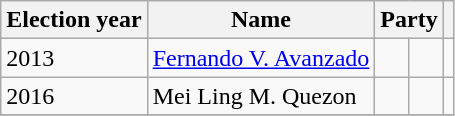<table class="wikitable">
<tr>
<th>Election year</th>
<th>Name</th>
<th colspan="2">Party</th>
<th></th>
</tr>
<tr>
<td>2013</td>
<td><a href='#'>Fernando V. Avanzado</a></td>
<td></td>
<td></td>
</tr>
<tr>
<td>2016</td>
<td>Mei Ling M. Quezon</td>
<td></td>
<td></td>
<td></td>
</tr>
<tr>
</tr>
</table>
